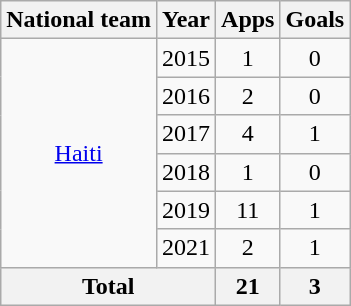<table class="wikitable" style="text-align:center">
<tr>
<th>National team</th>
<th>Year</th>
<th>Apps</th>
<th>Goals</th>
</tr>
<tr>
<td rowspan="6"><a href='#'>Haiti</a></td>
<td>2015</td>
<td>1</td>
<td>0</td>
</tr>
<tr>
<td>2016</td>
<td>2</td>
<td>0</td>
</tr>
<tr>
<td>2017</td>
<td>4</td>
<td>1</td>
</tr>
<tr>
<td>2018</td>
<td>1</td>
<td>0</td>
</tr>
<tr>
<td>2019</td>
<td>11</td>
<td>1</td>
</tr>
<tr>
<td>2021</td>
<td>2</td>
<td>1</td>
</tr>
<tr>
<th colspan="2">Total</th>
<th>21</th>
<th>3</th>
</tr>
</table>
